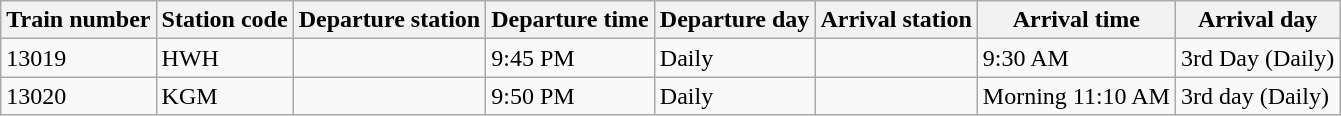<table class="wikitable">
<tr>
<th>Train number</th>
<th>Station code</th>
<th>Departure station</th>
<th>Departure time</th>
<th>Departure day</th>
<th>Arrival station</th>
<th>Arrival time</th>
<th>Arrival day</th>
</tr>
<tr>
<td>13019</td>
<td>HWH</td>
<td></td>
<td>9:45 PM</td>
<td>Daily</td>
<td></td>
<td>9:30 AM</td>
<td>3rd Day (Daily)</td>
</tr>
<tr>
<td>13020</td>
<td>KGM</td>
<td></td>
<td>9:50 PM</td>
<td>Daily</td>
<td></td>
<td>Morning 11:10 AM</td>
<td>3rd day (Daily)</td>
</tr>
</table>
